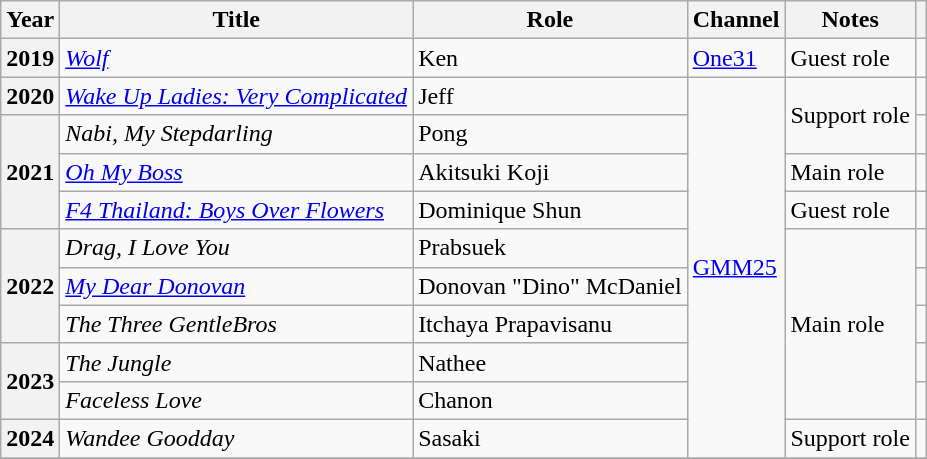<table class="wikitable sortable plainrowheaders">
<tr>
<th scope="col">Year</th>
<th scope="col">Title</th>
<th scope="col">Role</th>
<th scope="col">Channel</th>
<th scope="col" class="unsortable">Notes</th>
<th class="unsortable"></th>
</tr>
<tr>
<th>2019</th>
<td><em><a href='#'>Wolf</a></em></td>
<td>Ken</td>
<td><a href='#'>One31</a></td>
<td>Guest role</td>
<td style="text-align:center;"></td>
</tr>
<tr>
<th>2020</th>
<td><em><a href='#'>Wake Up Ladies: Very Complicated</a></em></td>
<td>Jeff</td>
<td rowspan="10"><a href='#'>GMM25</a></td>
<td rowspan="2">Support role</td>
<td style="text-align:center;"></td>
</tr>
<tr>
<th rowspan="3">2021</th>
<td><em>Nabi, My Stepdarling</em></td>
<td>Pong</td>
<td style="text-align:center;"></td>
</tr>
<tr>
<td><em><a href='#'>Oh My Boss</a></em></td>
<td>Akitsuki Koji</td>
<td>Main role</td>
<td style="text-align:center;"></td>
</tr>
<tr>
<td><em><a href='#'>F4 Thailand: Boys Over Flowers</a></em></td>
<td>Dominique Shun</td>
<td>Guest role</td>
<td style="text-align:center;"></td>
</tr>
<tr>
<th rowspan="3">2022</th>
<td><em>Drag, I Love You</em></td>
<td>Prabsuek</td>
<td rowspan="5">Main role</td>
<td style="text-align:center;"></td>
</tr>
<tr>
<td><em><a href='#'>My Dear Donovan</a></em></td>
<td>Donovan "Dino" McDaniel</td>
<td style="text-align:center;"></td>
</tr>
<tr>
<td><em>The Three GentleBros</em></td>
<td>Itchaya Prapavisanu</td>
<td style="text-align:center;"></td>
</tr>
<tr>
<th rowspan="2">2023</th>
<td><em>The Jungle</em></td>
<td>Nathee</td>
<td style="text-align:center;"></td>
</tr>
<tr>
<td><em>Faceless Love</em></td>
<td>Chanon</td>
<td style="text-align:center;"></td>
</tr>
<tr>
<th>2024</th>
<td><em>Wandee Goodday</em></td>
<td>Sasaki</td>
<td>Support role</td>
<td style="text-align:center;"></td>
</tr>
<tr>
</tr>
</table>
